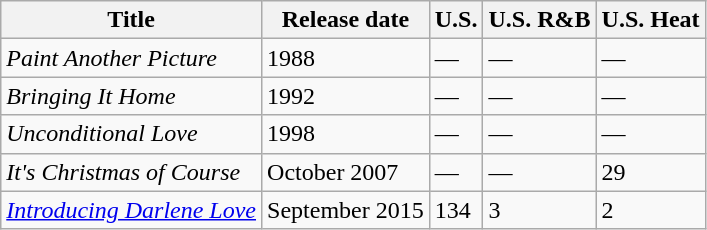<table class="wikitable">
<tr>
<th>Title</th>
<th>Release date</th>
<th>U.S.</th>
<th>U.S. R&B</th>
<th>U.S. Heat</th>
</tr>
<tr>
<td><em>Paint Another Picture</em></td>
<td>1988</td>
<td>—</td>
<td>—</td>
<td>—</td>
</tr>
<tr>
<td><em>Bringing It Home</em></td>
<td>1992</td>
<td>—</td>
<td>—</td>
<td>—</td>
</tr>
<tr>
<td><em>Unconditional Love</em></td>
<td>1998</td>
<td>—</td>
<td>—</td>
<td>—</td>
</tr>
<tr>
<td><em>It's Christmas of Course</em></td>
<td>October 2007</td>
<td>—</td>
<td>—</td>
<td>29</td>
</tr>
<tr>
<td><em><a href='#'>Introducing Darlene Love</a></em></td>
<td>September 2015</td>
<td>134</td>
<td>3</td>
<td>2</td>
</tr>
</table>
